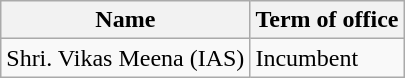<table class="wikitable">
<tr>
<th>Name</th>
<th>Term of office</th>
</tr>
<tr>
<td>Shri. Vikas Meena (IAS)</td>
<td>Incumbent</td>
</tr>
</table>
